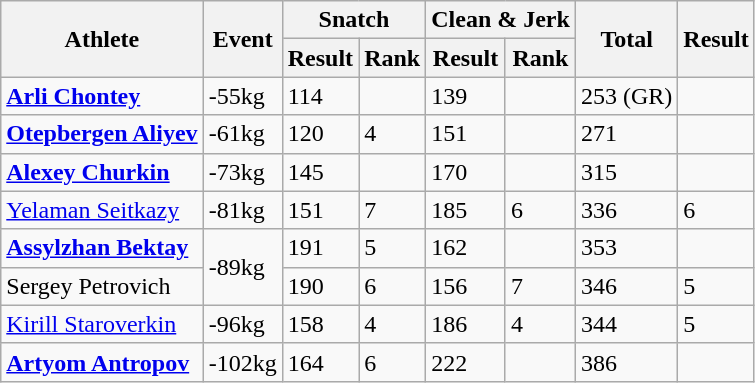<table class="wikitable">
<tr>
<th rowspan="2">Athlete</th>
<th rowspan="2">Event</th>
<th colspan="2">Snatch</th>
<th colspan="2">Clean & Jerk</th>
<th rowspan="2">Total</th>
<th rowspan="2">Result</th>
</tr>
<tr>
<th>Result</th>
<th>Rank</th>
<th>Result</th>
<th>Rank</th>
</tr>
<tr>
<td><strong><a href='#'>Arli Chontey</a></strong></td>
<td>-55kg</td>
<td>114</td>
<td></td>
<td>139</td>
<td></td>
<td>253 (GR)</td>
<td></td>
</tr>
<tr>
<td><strong><a href='#'>Otepbergen Aliyev</a></strong></td>
<td>-61kg</td>
<td>120</td>
<td>4</td>
<td>151</td>
<td></td>
<td>271</td>
<td></td>
</tr>
<tr>
<td><strong><a href='#'>Alexey Churkin</a></strong></td>
<td>-73kg</td>
<td>145</td>
<td></td>
<td>170</td>
<td></td>
<td>315</td>
<td></td>
</tr>
<tr>
<td><a href='#'>Yelaman Seitkazy</a></td>
<td>-81kg</td>
<td>151</td>
<td>7</td>
<td>185</td>
<td>6</td>
<td>336</td>
<td>6</td>
</tr>
<tr>
<td><strong><a href='#'>Assylzhan Bektay</a></strong></td>
<td rowspan="2">-89kg</td>
<td>191</td>
<td>5</td>
<td>162</td>
<td></td>
<td>353</td>
<td></td>
</tr>
<tr>
<td>Sergey Petrovich</td>
<td>190</td>
<td>6</td>
<td>156</td>
<td>7</td>
<td>346</td>
<td>5</td>
</tr>
<tr>
<td><a href='#'>Kirill Staroverkin</a></td>
<td>-96kg</td>
<td>158</td>
<td>4</td>
<td>186</td>
<td>4</td>
<td>344</td>
<td>5</td>
</tr>
<tr>
<td><strong><a href='#'>Artyom Antropov</a></strong></td>
<td>-102kg</td>
<td>164</td>
<td>6</td>
<td>222</td>
<td></td>
<td>386</td>
<td></td>
</tr>
</table>
